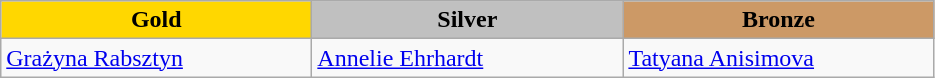<table class="wikitable" style="text-align:left">
<tr align="center">
<td width=200 bgcolor=gold><strong>Gold</strong></td>
<td width=200 bgcolor=silver><strong>Silver</strong></td>
<td width=200 bgcolor=CC9966><strong>Bronze</strong></td>
</tr>
<tr>
<td><a href='#'>Grażyna Rabsztyn</a><br><em></em></td>
<td><a href='#'>Annelie Ehrhardt</a><br><em></em></td>
<td><a href='#'>Tatyana Anisimova</a><br><em></em></td>
</tr>
</table>
